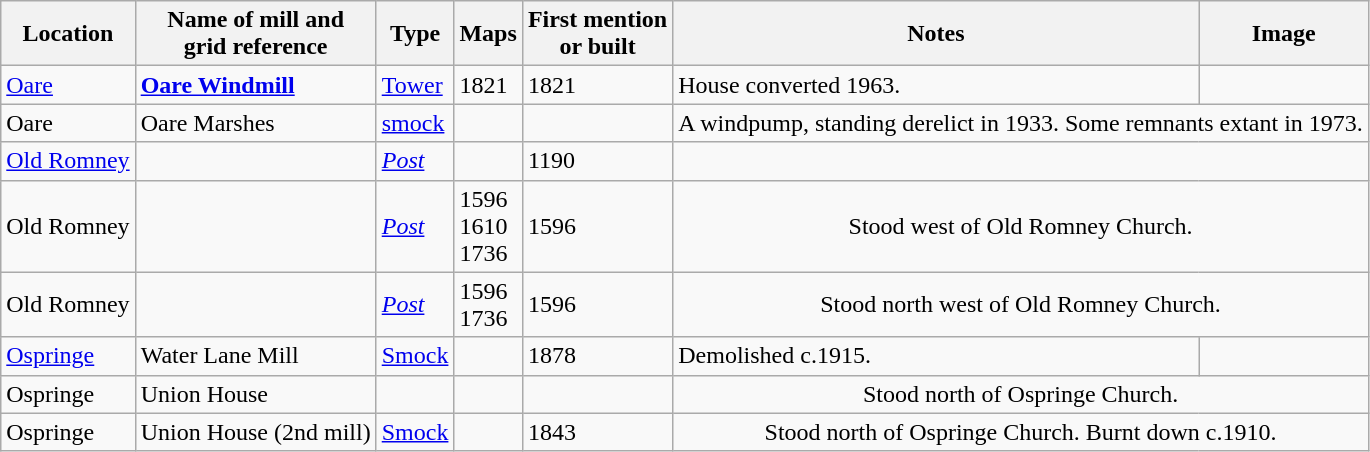<table class="wikitable">
<tr>
<th>Location</th>
<th>Name of mill and<br>grid reference</th>
<th>Type</th>
<th>Maps</th>
<th>First mention<br>or built</th>
<th>Notes</th>
<th>Image</th>
</tr>
<tr>
<td><a href='#'>Oare</a></td>
<td><strong><a href='#'>Oare Windmill</a></strong><br></td>
<td><a href='#'>Tower</a></td>
<td>1821</td>
<td>1821</td>
<td>House converted 1963.</td>
<td></td>
</tr>
<tr>
<td>Oare</td>
<td>Oare Marshes<br></td>
<td><a href='#'>smock</a></td>
<td></td>
<td></td>
<td colspan="2" style="text-align:center;">A windpump, standing derelict in 1933. Some remnants extant in 1973.</td>
</tr>
<tr>
<td><a href='#'>Old Romney</a></td>
<td></td>
<td><em><a href='#'>Post</a></em></td>
<td></td>
<td>1190</td>
<td colspan="2" style="text-align:center;"></td>
</tr>
<tr>
<td>Old Romney</td>
<td></td>
<td><em><a href='#'>Post</a></em></td>
<td>1596<br>1610<br>1736</td>
<td>1596</td>
<td colspan="2" style="text-align:center;">Stood  west of Old Romney Church.</td>
</tr>
<tr>
<td>Old Romney</td>
<td></td>
<td><em><a href='#'>Post</a></em></td>
<td>1596<br>1736</td>
<td>1596</td>
<td colspan="2" style="text-align:center;">Stood  north west of Old Romney Church.</td>
</tr>
<tr>
<td><a href='#'>Ospringe</a></td>
<td>Water Lane Mill<br> </td>
<td><a href='#'>Smock</a></td>
<td></td>
<td>1878</td>
<td>Demolished c.1915.</td>
<td></td>
</tr>
<tr>
<td>Ospringe</td>
<td>Union House</td>
<td></td>
<td></td>
<td></td>
<td colspan="2" style="text-align:center;">Stood  north of Ospringe Church.</td>
</tr>
<tr>
<td>Ospringe</td>
<td>Union House (2nd mill)</td>
<td><a href='#'>Smock</a></td>
<td></td>
<td>1843</td>
<td colspan="2" style="text-align:center;">Stood  north of Ospringe Church. Burnt down c.1910.</td>
</tr>
</table>
